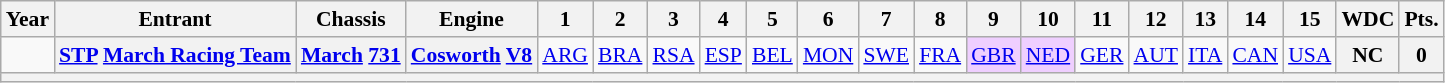<table class="wikitable" style="text-align:center; font-size:90%">
<tr>
<th>Year</th>
<th>Entrant</th>
<th>Chassis</th>
<th>Engine</th>
<th>1</th>
<th>2</th>
<th>3</th>
<th>4</th>
<th>5</th>
<th>6</th>
<th>7</th>
<th>8</th>
<th>9</th>
<th>10</th>
<th>11</th>
<th>12</th>
<th>13</th>
<th>14</th>
<th>15</th>
<th>WDC</th>
<th>Pts.</th>
</tr>
<tr>
<td></td>
<th><a href='#'>STP</a> <a href='#'>March Racing Team</a></th>
<th><a href='#'>March</a> <a href='#'>731</a></th>
<th><a href='#'>Cosworth</a> <a href='#'>V8</a></th>
<td><a href='#'>ARG</a></td>
<td><a href='#'>BRA</a></td>
<td><a href='#'>RSA</a></td>
<td><a href='#'>ESP</a></td>
<td><a href='#'>BEL</a></td>
<td><a href='#'>MON</a></td>
<td><a href='#'>SWE</a></td>
<td><a href='#'>FRA</a></td>
<td style="background:#EFCFFF;"><a href='#'>GBR</a><br></td>
<td style="background:#EFCFFF;"><a href='#'>NED</a><br></td>
<td><a href='#'>GER</a></td>
<td><a href='#'>AUT</a></td>
<td><a href='#'>ITA</a></td>
<td><a href='#'>CAN</a></td>
<td><a href='#'>USA</a></td>
<th>NC</th>
<th>0</th>
</tr>
<tr>
<th colspan="21"></th>
</tr>
</table>
